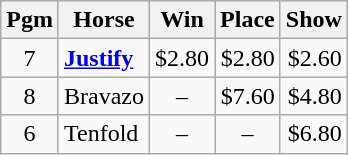<table class="wikitable">
<tr>
<th>Pgm</th>
<th>Horse</th>
<th>Win</th>
<th>Place</th>
<th>Show</th>
</tr>
<tr>
<td style="text-align: center;">7</td>
<td><strong><a href='#'>Justify</a></strong></td>
<td style="text-align: right;">$2.80</td>
<td style="text-align: right;">$2.80</td>
<td style="text-align: right;">$2.60</td>
</tr>
<tr>
<td style="text-align: center;">8</td>
<td>Bravazo</td>
<td style="text-align: center;">–</td>
<td style="text-align: right;">$7.60</td>
<td style="text-align: right;">$4.80</td>
</tr>
<tr>
<td style="text-align: center;">6</td>
<td>Tenfold</td>
<td style="text-align: center;">–</td>
<td style="text-align: center;">–</td>
<td style="text-align: right;">$6.80</td>
</tr>
</table>
